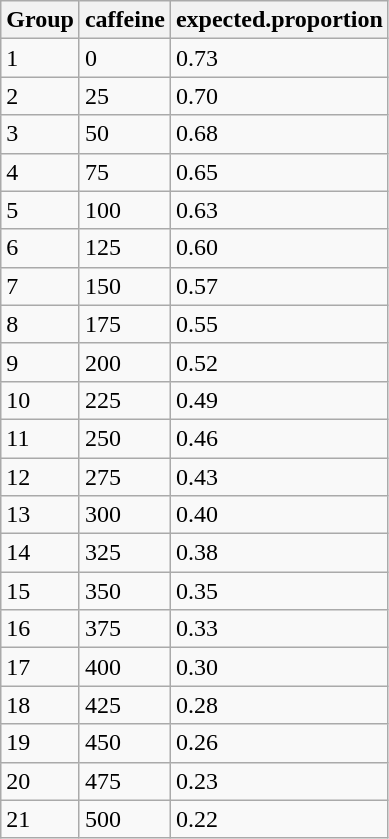<table class="wikitable">
<tr>
<th>Group</th>
<th>caffeine</th>
<th>expected.proportion</th>
</tr>
<tr>
<td>1</td>
<td>0</td>
<td>0.73</td>
</tr>
<tr>
<td>2</td>
<td>25</td>
<td>0.70</td>
</tr>
<tr>
<td>3</td>
<td>50</td>
<td>0.68</td>
</tr>
<tr>
<td>4</td>
<td>75</td>
<td>0.65</td>
</tr>
<tr>
<td>5</td>
<td>100</td>
<td>0.63</td>
</tr>
<tr>
<td>6</td>
<td>125</td>
<td>0.60</td>
</tr>
<tr>
<td>7</td>
<td>150</td>
<td>0.57</td>
</tr>
<tr>
<td>8</td>
<td>175</td>
<td>0.55</td>
</tr>
<tr>
<td>9</td>
<td>200</td>
<td>0.52</td>
</tr>
<tr>
<td>10</td>
<td>225</td>
<td>0.49</td>
</tr>
<tr>
<td>11</td>
<td>250</td>
<td>0.46</td>
</tr>
<tr>
<td>12</td>
<td>275</td>
<td>0.43</td>
</tr>
<tr>
<td>13</td>
<td>300</td>
<td>0.40</td>
</tr>
<tr>
<td>14</td>
<td>325</td>
<td>0.38</td>
</tr>
<tr>
<td>15</td>
<td>350</td>
<td>0.35</td>
</tr>
<tr>
<td>16</td>
<td>375</td>
<td>0.33</td>
</tr>
<tr>
<td>17</td>
<td>400</td>
<td>0.30</td>
</tr>
<tr>
<td>18</td>
<td>425</td>
<td>0.28</td>
</tr>
<tr>
<td>19</td>
<td>450</td>
<td>0.26</td>
</tr>
<tr>
<td>20</td>
<td>475</td>
<td>0.23</td>
</tr>
<tr>
<td>21</td>
<td>500</td>
<td>0.22</td>
</tr>
</table>
